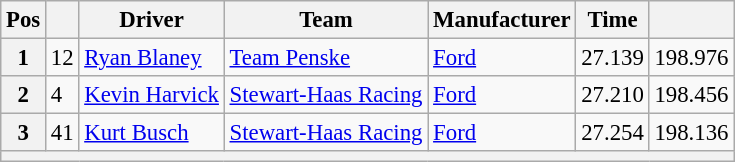<table class="wikitable" style="font-size:95%">
<tr>
<th>Pos</th>
<th></th>
<th>Driver</th>
<th>Team</th>
<th>Manufacturer</th>
<th>Time</th>
<th></th>
</tr>
<tr>
<th>1</th>
<td>12</td>
<td><a href='#'>Ryan Blaney</a></td>
<td><a href='#'>Team Penske</a></td>
<td><a href='#'>Ford</a></td>
<td>27.139</td>
<td>198.976</td>
</tr>
<tr>
<th>2</th>
<td>4</td>
<td><a href='#'>Kevin Harvick</a></td>
<td><a href='#'>Stewart-Haas Racing</a></td>
<td><a href='#'>Ford</a></td>
<td>27.210</td>
<td>198.456</td>
</tr>
<tr>
<th>3</th>
<td>41</td>
<td><a href='#'>Kurt Busch</a></td>
<td><a href='#'>Stewart-Haas Racing</a></td>
<td><a href='#'>Ford</a></td>
<td>27.254</td>
<td>198.136</td>
</tr>
<tr>
<th colspan="7"></th>
</tr>
</table>
